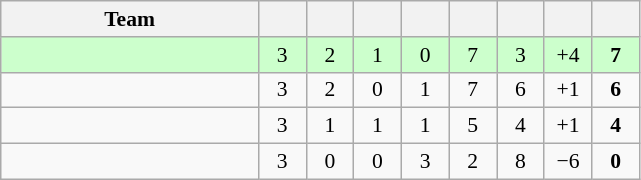<table class="wikitable" style="text-align: center; font-size: 90%;">
<tr>
<th width=165>Team</th>
<th width=25></th>
<th width=25></th>
<th width=25></th>
<th width=25></th>
<th width=25></th>
<th width=25></th>
<th width=25></th>
<th width=25></th>
</tr>
<tr bgcolor=ccffcc>
<td align="left"><em></em></td>
<td>3</td>
<td>2</td>
<td>1</td>
<td>0</td>
<td>7</td>
<td>3</td>
<td>+4</td>
<td><strong>7</strong></td>
</tr>
<tr>
<td align="left"></td>
<td>3</td>
<td>2</td>
<td>0</td>
<td>1</td>
<td>7</td>
<td>6</td>
<td>+1</td>
<td><strong>6</strong></td>
</tr>
<tr>
<td align="left"></td>
<td>3</td>
<td>1</td>
<td>1</td>
<td>1</td>
<td>5</td>
<td>4</td>
<td>+1</td>
<td><strong>4</strong></td>
</tr>
<tr>
<td align="left"></td>
<td>3</td>
<td>0</td>
<td>0</td>
<td>3</td>
<td>2</td>
<td>8</td>
<td>−6</td>
<td><strong>0</strong></td>
</tr>
</table>
